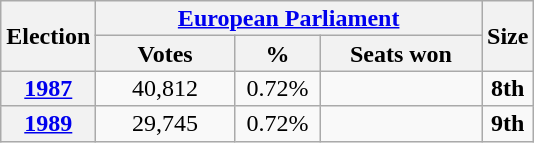<table class="wikitable" style="text-align:center; font-size:100%; line-height:16px;">
<tr>
<th rowspan="2" width="50px">Election</th>
<th colspan="3"><a href='#'>European Parliament</a></th>
<th rowspan="2">Size</th>
</tr>
<tr>
<th width="85px">Votes</th>
<th width="50px">%</th>
<th width="100px">Seats won</th>
</tr>
<tr>
<th><a href='#'>1987</a></th>
<td>40,812</td>
<td>0.72%</td>
<td></td>
<td><strong>8th</strong></td>
</tr>
<tr>
<th><a href='#'>1989</a></th>
<td>29,745</td>
<td>0.72%</td>
<td></td>
<td><strong>9th</strong></td>
</tr>
</table>
